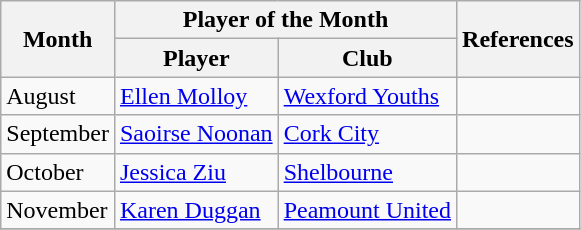<table class="wikitable">
<tr>
<th rowspan="2">Month</th>
<th colspan="2">Player of the Month</th>
<th rowspan="2">References</th>
</tr>
<tr>
<th>Player</th>
<th>Club</th>
</tr>
<tr>
<td>August</td>
<td> <a href='#'>Ellen Molloy</a></td>
<td><a href='#'>Wexford Youths</a></td>
<td align=center></td>
</tr>
<tr>
<td>September</td>
<td> <a href='#'>Saoirse Noonan</a></td>
<td><a href='#'>Cork City</a></td>
<td align=center></td>
</tr>
<tr>
<td>October</td>
<td> <a href='#'>Jessica Ziu</a></td>
<td><a href='#'>Shelbourne</a></td>
<td align=center></td>
</tr>
<tr>
<td>November</td>
<td> <a href='#'>Karen Duggan</a></td>
<td><a href='#'>Peamount United</a></td>
<td align=center></td>
</tr>
<tr>
</tr>
</table>
